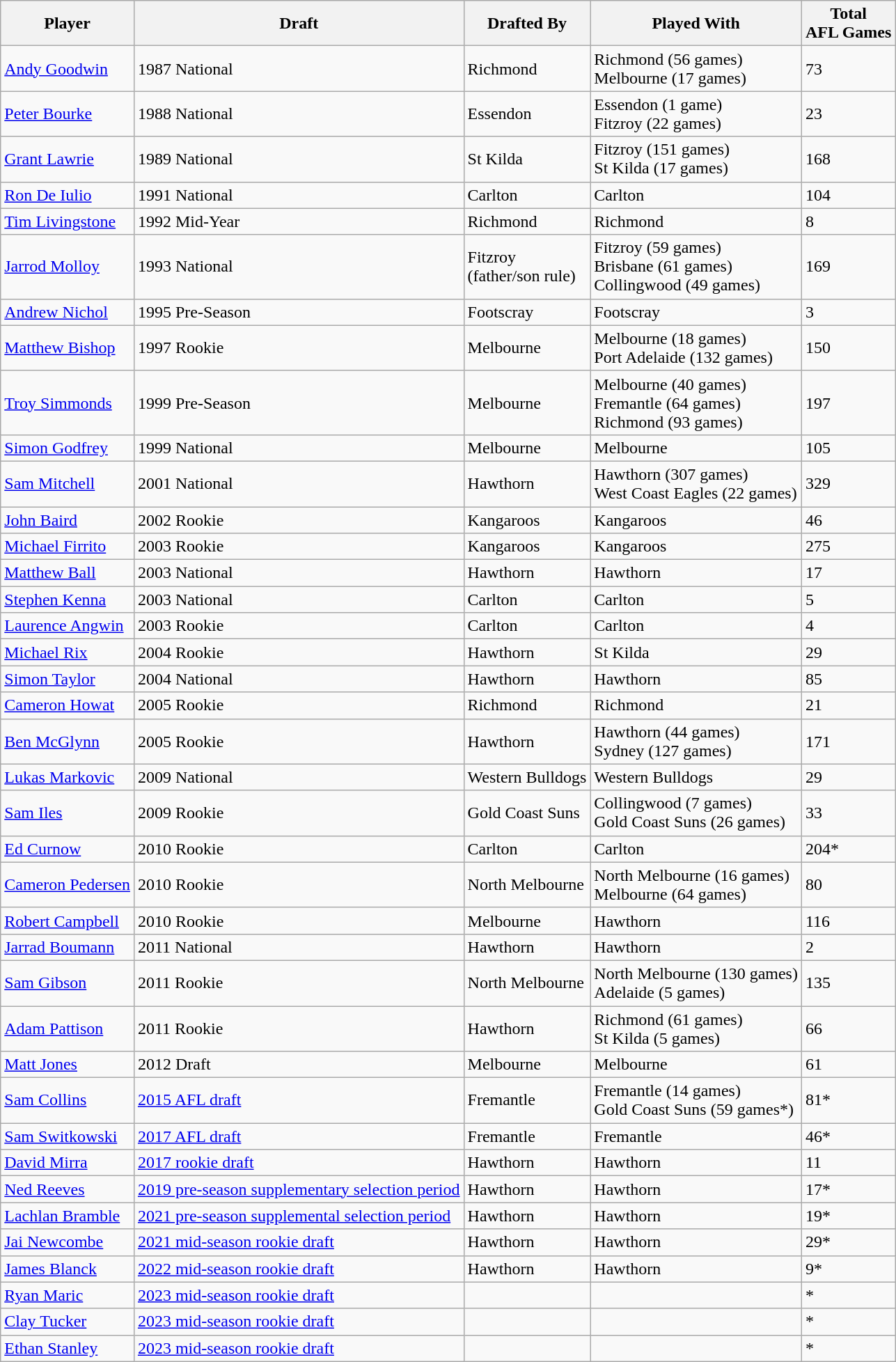<table class="wikitable">
<tr>
<th>Player</th>
<th>Draft</th>
<th>Drafted By</th>
<th>Played With</th>
<th>Total<br>AFL Games</th>
</tr>
<tr>
<td><a href='#'>Andy Goodwin</a></td>
<td>1987 National</td>
<td>Richmond</td>
<td>Richmond (56 games)<br>Melbourne (17 games)</td>
<td>73</td>
</tr>
<tr>
<td><a href='#'>Peter Bourke</a></td>
<td>1988 National</td>
<td>Essendon</td>
<td>Essendon (1 game)<br>Fitzroy (22 games)</td>
<td>23</td>
</tr>
<tr>
<td><a href='#'>Grant Lawrie</a></td>
<td>1989 National</td>
<td>St Kilda</td>
<td>Fitzroy (151 games)<br>St Kilda (17 games)</td>
<td>168</td>
</tr>
<tr>
<td><a href='#'>Ron De Iulio</a></td>
<td>1991 National</td>
<td>Carlton</td>
<td>Carlton</td>
<td>104</td>
</tr>
<tr>
<td><a href='#'>Tim Livingstone</a></td>
<td>1992 Mid-Year</td>
<td>Richmond</td>
<td>Richmond</td>
<td>8</td>
</tr>
<tr>
<td><a href='#'>Jarrod Molloy</a></td>
<td>1993 National</td>
<td>Fitzroy<br>(father/son rule)</td>
<td>Fitzroy (59 games)<br>Brisbane (61 games)<br>Collingwood (49 games)</td>
<td>169</td>
</tr>
<tr>
<td><a href='#'>Andrew Nichol</a></td>
<td>1995 Pre-Season</td>
<td>Footscray</td>
<td>Footscray</td>
<td>3</td>
</tr>
<tr>
<td><a href='#'>Matthew Bishop</a></td>
<td>1997 Rookie</td>
<td>Melbourne</td>
<td>Melbourne (18 games)<br>Port Adelaide (132 games)</td>
<td>150</td>
</tr>
<tr>
<td><a href='#'>Troy Simmonds</a></td>
<td>1999 Pre-Season</td>
<td>Melbourne</td>
<td>Melbourne (40 games)<br>Fremantle (64 games)<br>Richmond (93 games)</td>
<td>197</td>
</tr>
<tr>
<td><a href='#'>Simon Godfrey</a></td>
<td>1999 National</td>
<td>Melbourne</td>
<td>Melbourne</td>
<td>105</td>
</tr>
<tr>
<td><a href='#'>Sam Mitchell</a></td>
<td>2001 National</td>
<td>Hawthorn</td>
<td>Hawthorn (307 games)<br>West Coast Eagles (22 games)</td>
<td>329</td>
</tr>
<tr>
<td><a href='#'>John Baird</a></td>
<td>2002 Rookie</td>
<td>Kangaroos</td>
<td>Kangaroos</td>
<td>46</td>
</tr>
<tr>
<td><a href='#'>Michael Firrito</a></td>
<td>2003 Rookie</td>
<td>Kangaroos</td>
<td>Kangaroos</td>
<td>275</td>
</tr>
<tr>
<td><a href='#'>Matthew Ball</a></td>
<td>2003 National</td>
<td>Hawthorn</td>
<td>Hawthorn</td>
<td>17</td>
</tr>
<tr>
<td><a href='#'>Stephen Kenna</a></td>
<td>2003 National</td>
<td>Carlton</td>
<td>Carlton</td>
<td>5</td>
</tr>
<tr>
<td><a href='#'>Laurence Angwin</a></td>
<td>2003 Rookie</td>
<td>Carlton</td>
<td>Carlton</td>
<td>4</td>
</tr>
<tr>
<td><a href='#'>Michael Rix</a></td>
<td>2004 Rookie</td>
<td>Hawthorn</td>
<td>St Kilda</td>
<td>29</td>
</tr>
<tr>
<td><a href='#'>Simon Taylor</a></td>
<td>2004 National</td>
<td>Hawthorn</td>
<td>Hawthorn</td>
<td>85</td>
</tr>
<tr>
<td><a href='#'>Cameron Howat</a></td>
<td>2005 Rookie</td>
<td>Richmond</td>
<td>Richmond</td>
<td>21</td>
</tr>
<tr>
<td><a href='#'>Ben McGlynn</a></td>
<td>2005 Rookie</td>
<td>Hawthorn</td>
<td>Hawthorn (44 games)<br>Sydney (127 games)</td>
<td>171</td>
</tr>
<tr>
<td><a href='#'>Lukas Markovic</a></td>
<td>2009 National</td>
<td>Western Bulldogs</td>
<td>Western Bulldogs</td>
<td>29</td>
</tr>
<tr>
<td><a href='#'>Sam Iles</a></td>
<td>2009 Rookie</td>
<td>Gold Coast Suns</td>
<td>Collingwood (7 games)<br>Gold Coast Suns (26 games)</td>
<td>33</td>
</tr>
<tr>
<td><a href='#'>Ed Curnow</a></td>
<td>2010 Rookie</td>
<td>Carlton</td>
<td>Carlton</td>
<td>204*</td>
</tr>
<tr>
<td><a href='#'>Cameron Pedersen</a></td>
<td>2010 Rookie</td>
<td>North Melbourne</td>
<td>North Melbourne (16 games)<br>Melbourne (64 games)</td>
<td>80</td>
</tr>
<tr>
<td><a href='#'>Robert Campbell</a></td>
<td>2010 Rookie</td>
<td>Melbourne</td>
<td>Hawthorn</td>
<td>116</td>
</tr>
<tr>
<td><a href='#'>Jarrad Boumann</a></td>
<td>2011 National</td>
<td>Hawthorn</td>
<td>Hawthorn</td>
<td>2</td>
</tr>
<tr>
<td><a href='#'>Sam Gibson</a></td>
<td>2011 Rookie</td>
<td>North Melbourne</td>
<td>North Melbourne (130 games)<br>Adelaide (5 games)</td>
<td>135</td>
</tr>
<tr>
<td><a href='#'>Adam Pattison</a></td>
<td>2011 Rookie</td>
<td>Hawthorn</td>
<td>Richmond (61 games)<br>St Kilda (5 games)</td>
<td>66</td>
</tr>
<tr>
<td><a href='#'>Matt Jones</a></td>
<td>2012 Draft</td>
<td>Melbourne</td>
<td>Melbourne</td>
<td>61</td>
</tr>
<tr>
<td><a href='#'>Sam Collins</a></td>
<td><a href='#'>2015 AFL draft</a></td>
<td>Fremantle</td>
<td>Fremantle (14 games)<br>Gold Coast Suns (59 games*)</td>
<td>81*</td>
</tr>
<tr>
<td><a href='#'>Sam Switkowski</a></td>
<td><a href='#'>2017 AFL draft</a></td>
<td>Fremantle</td>
<td>Fremantle</td>
<td>46*</td>
</tr>
<tr>
<td><a href='#'>David Mirra</a></td>
<td><a href='#'>2017 rookie draft</a></td>
<td>Hawthorn</td>
<td>Hawthorn</td>
<td>11</td>
</tr>
<tr>
<td><a href='#'>Ned Reeves</a></td>
<td><a href='#'>2019 pre-season supplementary selection period</a></td>
<td>Hawthorn</td>
<td>Hawthorn</td>
<td>17*</td>
</tr>
<tr>
<td><a href='#'>Lachlan Bramble</a></td>
<td><a href='#'>2021 pre-season supplemental selection period</a></td>
<td>Hawthorn</td>
<td>Hawthorn</td>
<td>19*</td>
</tr>
<tr>
<td><a href='#'>Jai Newcombe</a></td>
<td><a href='#'>2021 mid-season rookie draft</a></td>
<td>Hawthorn</td>
<td>Hawthorn</td>
<td>29*</td>
</tr>
<tr>
<td><a href='#'>James Blanck</a></td>
<td><a href='#'>2022 mid-season rookie draft</a></td>
<td>Hawthorn</td>
<td>Hawthorn</td>
<td>9*</td>
</tr>
<tr>
<td><a href='#'>Ryan Maric</a></td>
<td><a href='#'>2023 mid-season rookie draft</a></td>
<td></td>
<td></td>
<td>*</td>
</tr>
<tr>
<td><a href='#'>Clay Tucker</a></td>
<td><a href='#'>2023 mid-season rookie draft</a></td>
<td></td>
<td></td>
<td>*</td>
</tr>
<tr>
<td><a href='#'>Ethan Stanley</a></td>
<td><a href='#'>2023 mid-season rookie draft</a></td>
<td></td>
<td></td>
<td>*</td>
</tr>
</table>
